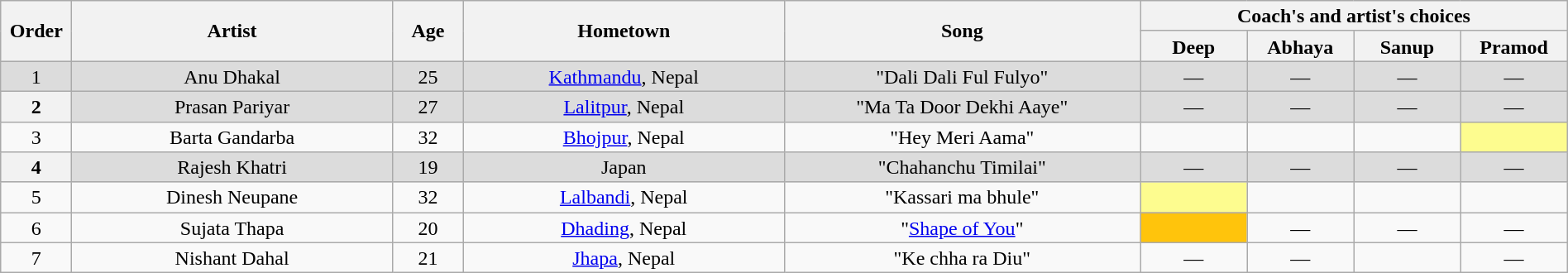<table class="wikitable plainrowheaders" style="text-align:center; line-height:17px; width:100%;">
<tr>
<th rowspan="2" scope="col" style="width:04%;">Order</th>
<th rowspan="2" scope="col" style="width:18%;">Artist</th>
<th rowspan="2" scope="col" style="width:04%;">Age</th>
<th rowspan="2" scope="col" style="width:18%;">Hometown</th>
<th rowspan="2" scope="col" style="width:20%;">Song</th>
<th colspan="4" scope="col" style="width:24%;">Coach's and artist's choices</th>
</tr>
<tr>
<th scope="col" style="width:06%;">Deep</th>
<th scope="col" style="width:06%;">Abhaya</th>
<th scope="col" style="width:06%;">Sanup</th>
<th scope="col" style="width:06%;">Pramod</th>
</tr>
<tr style="background:#DCDCDC;">
<td scope="row">1</td>
<td>Anu Dhakal</td>
<td>25</td>
<td><a href='#'>Kathmandu</a>, Nepal</td>
<td>"Dali Dali Ful Fulyo"</td>
<td>—</td>
<td>—</td>
<td>—</td>
<td>—</td>
</tr>
<tr style="background:#DCDCDC;">
<th>2</th>
<td>Prasan Pariyar</td>
<td>27</td>
<td><a href='#'>Lalitpur</a>, Nepal</td>
<td>"Ma Ta Door Dekhi Aaye"</td>
<td>—</td>
<td>—</td>
<td>—</td>
<td>—</td>
</tr>
<tr>
<td scope="row">3</td>
<td>Barta Gandarba</td>
<td>32</td>
<td><a href='#'>Bhojpur</a>, Nepal</td>
<td>"Hey Meri Aama"</td>
<td></td>
<td></td>
<td></td>
<td style="background:#fdfc8f; "><strong></strong></td>
</tr>
<tr style="background:#DCDCDC;">
<th>4</th>
<td>Rajesh Khatri</td>
<td>19</td>
<td>Japan</td>
<td>"Chahanchu Timilai"</td>
<td>—</td>
<td>—</td>
<td>—</td>
<td>—</td>
</tr>
<tr>
<td scope="row">5</td>
<td>Dinesh Neupane</td>
<td>32</td>
<td><a href='#'>Lalbandi</a>, Nepal</td>
<td>"Kassari ma bhule"</td>
<td style="background:#fdfc8f; "></td>
<td></td>
<td></td>
<td></td>
</tr>
<tr>
<td scope="row">6</td>
<td>Sujata Thapa</td>
<td>20</td>
<td><a href='#'>Dhading</a>, Nepal</td>
<td>"<a href='#'>Shape of You</a>"</td>
<td style="background:#ffc40c; "><strong></strong></td>
<td>—</td>
<td>—</td>
<td>—</td>
</tr>
<tr>
<td scope="row">7</td>
<td>Nishant Dahal</td>
<td>21</td>
<td><a href='#'>Jhapa</a>, Nepal</td>
<td>"Ke chha ra Diu"</td>
<td>—</td>
<td>—</td>
<td style+"background:#ffc40c; "><strong></strong></td>
<td>—</td>
</tr>
</table>
